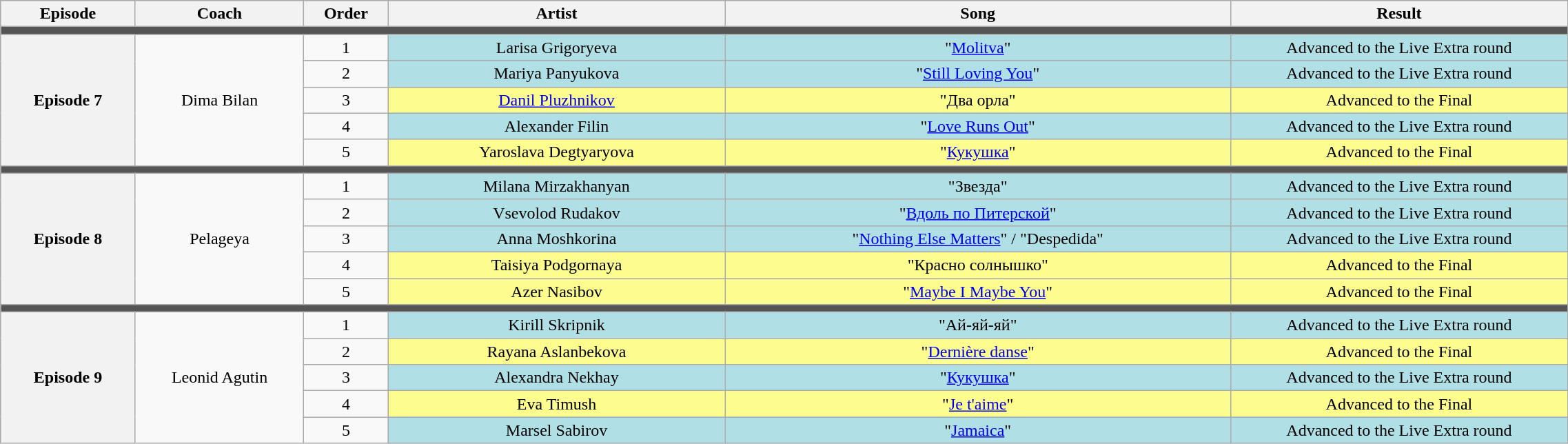<table class="wikitable" style="text-align: center; width:120%;">
<tr>
<th style="width:08%;">Episode</th>
<th style="width:10%;">Coach</th>
<th style="width:05%;">Order</th>
<th style="width:20%;">Artist</th>
<th style="width:30%;">Song</th>
<th style="width:20%;">Result</th>
</tr>
<tr>
<td colspan=6 style="background:#555;"></td>
</tr>
<tr>
<th rowspan=5>Episode 7 <br> </th>
<td rowspan=5>Dima Bilan</td>
<td>1</td>
<td style="background:#B0E0E6;">Larisa Grigoryeva</td>
<td style="background:#B0E0E6;">"<a href='#'>Molitva</a>"</td>
<td style="background:#B0E0E6;">Advanced to the Live Extra round</td>
</tr>
<tr>
<td>2</td>
<td style="background:#B0E0E6;">Mariya Panyukova</td>
<td style="background:#B0E0E6;">"<a href='#'>Still Loving You</a>"</td>
<td style="background:#B0E0E6;">Advanced to the Live Extra round</td>
</tr>
<tr>
<td>3</td>
<td style="background:#fdfc8f"><a href='#'>Danil Pluzhnikov</a></td>
<td style="background:#fdfc8f">"Два орла"</td>
<td style="background:#fdfc8f">Advanced to the Final</td>
</tr>
<tr>
<td>4</td>
<td style="background:#B0E0E6;">Alexander Filin</td>
<td style="background:#B0E0E6;">"<a href='#'>Love Runs Out</a>"</td>
<td style="background:#B0E0E6;">Advanced to the Live Extra round</td>
</tr>
<tr>
<td>5</td>
<td style="background:#fdfc8f">Yaroslava Degtyaryova</td>
<td style="background:#fdfc8f">"<a href='#'>Кукушка</a>"</td>
<td style="background:#fdfc8f">Advanced to the Final</td>
</tr>
<tr>
<td colspan="7" style="background:#555;"></td>
</tr>
<tr>
<th rowspan=5>Episode 8 <br> </th>
<td rowspan=5>Pelageya</td>
<td>1</td>
<td style="background:#B0E0E6;">Milana Mirzakhanyan</td>
<td style="background:#B0E0E6;">"Звезда"</td>
<td style="background:#B0E0E6;">Advanced to the Live Extra round</td>
</tr>
<tr>
<td>2</td>
<td style="background:#B0E0E6;">Vsevolod Rudakov</td>
<td style="background:#B0E0E6;">"<a href='#'>Вдоль по Питерской</a>"</td>
<td style="background:#B0E0E6;">Advanced to the Live Extra round</td>
</tr>
<tr>
<td>3</td>
<td style="background:#B0E0E6;">Anna Moshkorina</td>
<td style="background:#B0E0E6;">"<a href='#'>Nothing Else Matters</a>" / "Despedida"</td>
<td style="background:#B0E0E6;">Advanced to the Live Extra round</td>
</tr>
<tr>
<td>4</td>
<td style="background:#fdfc8f">Taisiya Podgornaya</td>
<td style="background:#fdfc8f">"Красно солнышко"</td>
<td style="background:#fdfc8f">Advanced to the Final</td>
</tr>
<tr>
<td>5</td>
<td style="background:#fdfc8f">Azer Nasibov</td>
<td style="background:#fdfc8f">"<a href='#'>Maybe I Maybe You</a>"</td>
<td style="background:#fdfc8f">Advanced to the Final</td>
</tr>
<tr>
<td colspan="7" style="background:#555;"></td>
</tr>
<tr>
<th rowspan=5>Episode 9 <br> </th>
<td rowspan=5>Leonid Agutin</td>
<td>1</td>
<td style="background:#B0E0E6;">Kirill Skripnik</td>
<td style="background:#B0E0E6;">"Ай-яй-яй"</td>
<td style="background:#B0E0E6;">Advanced to the Live Extra round</td>
</tr>
<tr>
<td>2</td>
<td style="background:#fdfc8f">Rayana Aslanbekova</td>
<td style="background:#fdfc8f">"<a href='#'>Dernière danse</a>"</td>
<td style="background:#fdfc8f">Advanced to the Final</td>
</tr>
<tr>
<td>3</td>
<td style="background:#B0E0E6;">Alexandra Nekhay</td>
<td style="background:#B0E0E6;">"<a href='#'>Кукушка</a>"</td>
<td style="background:#B0E0E6;">Advanced to the Live Extra round</td>
</tr>
<tr>
<td>4</td>
<td style="background:#fdfc8f">Eva Timush</td>
<td style="background:#fdfc8f">"<a href='#'>Je t'aime</a>"</td>
<td style="background:#fdfc8f">Advanced to the Final</td>
</tr>
<tr>
<td>5</td>
<td style="background:#B0E0E6;">Marsel Sabirov</td>
<td style="background:#B0E0E6;">"<a href='#'>Jamaica</a>"</td>
<td style="background:#B0E0E6;">Advanced to the Live Extra round</td>
</tr>
</table>
